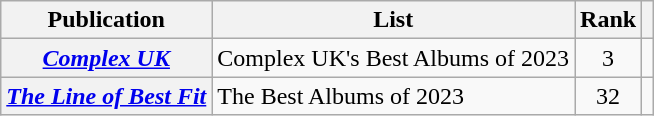<table class="wikitable sortable plainrowheaders">
<tr>
<th scope="col">Publication</th>
<th scope="col" class="unsortable">List</th>
<th scope="col">Rank</th>
<th scope="col" class="unsortable"></th>
</tr>
<tr>
<th scope="row"><em><a href='#'>Complex UK</a></em></th>
<td>Complex UK's Best Albums of 2023</td>
<td style="text-align: center;">3</td>
<td style="text-align: center;"></td>
</tr>
<tr>
<th scope="row"><em><a href='#'>The Line of Best Fit</a></em></th>
<td>The Best Albums of 2023</td>
<td style="text-align: center;">32</td>
<td style="text-align: center;"></td>
</tr>
</table>
